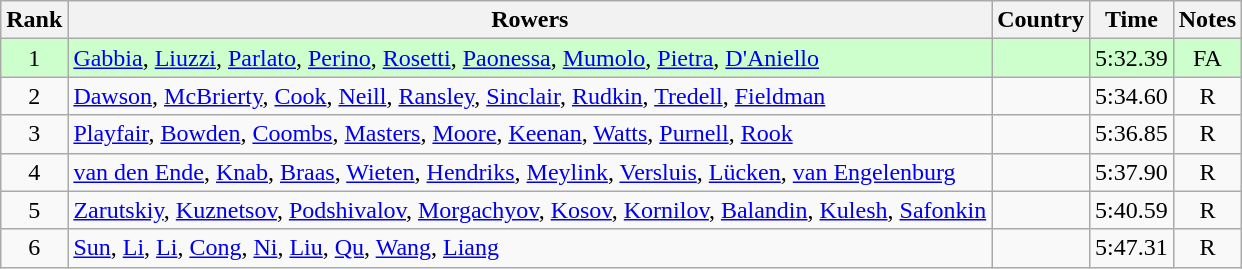<table class="wikitable" style="text-align:center">
<tr>
<th>Rank</th>
<th>Rowers</th>
<th>Country</th>
<th>Time</th>
<th>Notes</th>
</tr>
<tr bgcolor=ccffcc>
<td>1</td>
<td align="left"><a href='#'>Gabbia</a>, <a href='#'>Liuzzi</a>, <a href='#'>Parlato</a>, <a href='#'>Perino</a>, <a href='#'>Rosetti</a>, <a href='#'>Paonessa</a>, <a href='#'>Mumolo</a>, <a href='#'>Pietra</a>, <a href='#'>D'Aniello</a></td>
<td align="left"></td>
<td>5:32.39</td>
<td>FA</td>
</tr>
<tr>
<td>2</td>
<td align="left"><a href='#'>Dawson</a>, <a href='#'>McBrierty</a>, <a href='#'>Cook</a>, <a href='#'>Neill</a>, <a href='#'>Ransley</a>, <a href='#'>Sinclair</a>, <a href='#'>Rudkin</a>, <a href='#'>Tredell</a>, <a href='#'>Fieldman</a></td>
<td align="left"></td>
<td>5:34.60</td>
<td>R</td>
</tr>
<tr>
<td>3</td>
<td align="left"><a href='#'>Playfair</a>, <a href='#'>Bowden</a>, <a href='#'>Coombs</a>, <a href='#'>Masters</a>, <a href='#'>Moore</a>, <a href='#'>Keenan</a>, <a href='#'>Watts</a>, <a href='#'>Purnell</a>, <a href='#'>Rook</a></td>
<td align="left"></td>
<td>5:36.85</td>
<td>R</td>
</tr>
<tr>
<td>4</td>
<td align="left"><a href='#'>van den Ende</a>, <a href='#'>Knab</a>, <a href='#'>Braas</a>, <a href='#'>Wieten</a>, <a href='#'>Hendriks</a>, <a href='#'>Meylink</a>, <a href='#'>Versluis</a>, <a href='#'>Lücken</a>, <a href='#'>van Engelenburg</a></td>
<td align="left"></td>
<td>5:37.90</td>
<td>R</td>
</tr>
<tr>
<td>5</td>
<td align="left"><a href='#'>Zarutskiy</a>, <a href='#'>Kuznetsov</a>, <a href='#'>Podshivalov</a>, <a href='#'>Morgachyov</a>, <a href='#'>Kosov</a>, <a href='#'>Kornilov</a>, <a href='#'>Balandin</a>, <a href='#'>Kulesh</a>, <a href='#'>Safonkin</a></td>
<td align="left"></td>
<td>5:40.59</td>
<td>R</td>
</tr>
<tr>
<td>6</td>
<td align="left"><a href='#'>Sun</a>, <a href='#'>Li</a>, <a href='#'>Li</a>, <a href='#'>Cong</a>, <a href='#'>Ni</a>, <a href='#'>Liu</a>, <a href='#'>Qu</a>, <a href='#'>Wang</a>, <a href='#'>Liang</a></td>
<td align="left"></td>
<td>5:47.31</td>
<td>R</td>
</tr>
</table>
